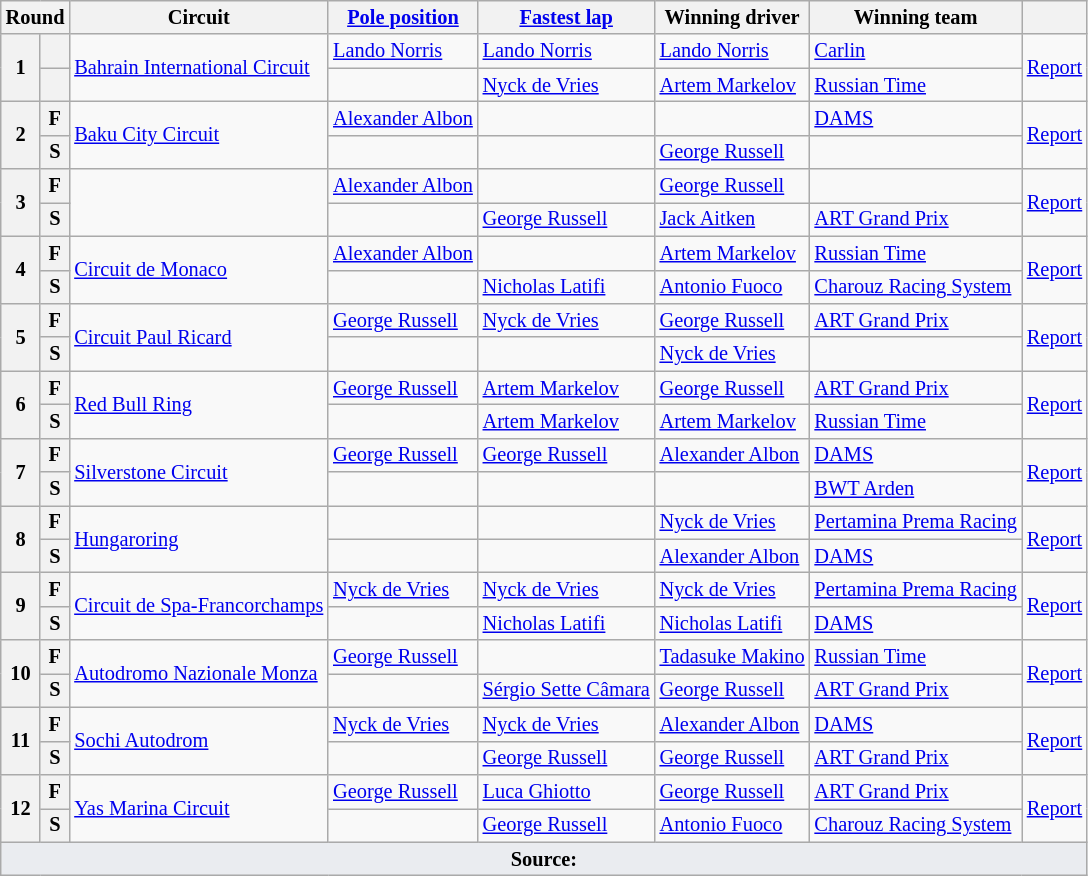<table class="wikitable" style="font-size: 85%;">
<tr>
<th colspan=2>Round</th>
<th>Circuit</th>
<th><a href='#'>Pole position</a></th>
<th><a href='#'>Fastest lap</a></th>
<th>Winning driver</th>
<th>Winning team</th>
<th></th>
</tr>
<tr>
<th rowspan=2>1</th>
<th></th>
<td rowspan=2> <a href='#'>Bahrain International Circuit</a></td>
<td> <a href='#'>Lando Norris</a></td>
<td> <a href='#'>Lando Norris</a></td>
<td> <a href='#'>Lando Norris</a></td>
<td> <a href='#'>Carlin</a></td>
<td rowspan=2><a href='#'>Report</a></td>
</tr>
<tr>
<th></th>
<td></td>
<td nowrap> <a href='#'>Nyck de Vries</a></td>
<td> <a href='#'>Artem Markelov</a></td>
<td> <a href='#'>Russian Time</a></td>
</tr>
<tr>
<th rowspan=2>2</th>
<th>F</th>
<td rowspan=2> <a href='#'>Baku City Circuit</a></td>
<td> <a href='#'>Alexander Albon</a></td>
<td> </td>
<td></td>
<td> <a href='#'>DAMS</a></td>
<td rowspan=2><a href='#'>Report</a></td>
</tr>
<tr>
<th>S</th>
<td></td>
<td> </td>
<td> <a href='#'>George Russell</a></td>
<td></td>
</tr>
<tr>
<th rowspan=2>3</th>
<th>F</th>
<td rowspan=2></td>
<td> <a href='#'>Alexander Albon</a></td>
<td> </td>
<td> <a href='#'>George Russell</a></td>
<td></td>
<td rowspan=2><a href='#'>Report</a></td>
</tr>
<tr>
<th>S</th>
<td></td>
<td> <a href='#'>George Russell</a></td>
<td> <a href='#'>Jack Aitken</a></td>
<td> <a href='#'>ART Grand Prix</a></td>
</tr>
<tr>
<th rowspan=2>4</th>
<th>F</th>
<td rowspan=2> <a href='#'>Circuit de Monaco</a></td>
<td> <a href='#'>Alexander Albon</a></td>
<td> </td>
<td> <a href='#'>Artem Markelov</a></td>
<td> <a href='#'>Russian Time</a></td>
<td rowspan=2><a href='#'>Report</a></td>
</tr>
<tr>
<th>S</th>
<td></td>
<td> <a href='#'>Nicholas Latifi</a></td>
<td> <a href='#'>Antonio Fuoco</a></td>
<td> <a href='#'>Charouz Racing System</a></td>
</tr>
<tr>
<th rowspan=2>5</th>
<th>F</th>
<td rowspan=2> <a href='#'>Circuit Paul Ricard</a></td>
<td> <a href='#'>George Russell</a></td>
<td> <a href='#'>Nyck de Vries</a></td>
<td> <a href='#'>George Russell</a></td>
<td> <a href='#'>ART Grand Prix</a></td>
<td rowspan=2><a href='#'>Report</a></td>
</tr>
<tr>
<th>S</th>
<td></td>
<td> </td>
<td> <a href='#'>Nyck de Vries</a></td>
<td></td>
</tr>
<tr>
<th rowspan=2>6</th>
<th>F</th>
<td rowspan=2> <a href='#'>Red Bull Ring</a></td>
<td> <a href='#'>George Russell</a></td>
<td> <a href='#'>Artem Markelov</a></td>
<td> <a href='#'>George Russell</a></td>
<td> <a href='#'>ART Grand Prix</a></td>
<td rowspan=2><a href='#'>Report</a></td>
</tr>
<tr>
<th>S</th>
<td></td>
<td> <a href='#'>Artem Markelov</a></td>
<td> <a href='#'>Artem Markelov</a></td>
<td> <a href='#'>Russian Time</a></td>
</tr>
<tr>
<th rowspan=2>7</th>
<th>F</th>
<td rowspan=2> <a href='#'>Silverstone Circuit</a></td>
<td> <a href='#'>George Russell</a></td>
<td> <a href='#'>George Russell</a></td>
<td> <a href='#'>Alexander Albon</a></td>
<td> <a href='#'>DAMS</a></td>
<td rowspan=2><a href='#'>Report</a></td>
</tr>
<tr>
<th>S</th>
<td></td>
<td nowrap> </td>
<td></td>
<td> <a href='#'>BWT Arden</a></td>
</tr>
<tr>
<th rowspan=2>8</th>
<th>F</th>
<td rowspan=2> <a href='#'>Hungaroring</a></td>
<td></td>
<td> </td>
<td> <a href='#'>Nyck de Vries</a></td>
<td> <a href='#'>Pertamina Prema Racing</a></td>
<td rowspan=2><a href='#'>Report</a></td>
</tr>
<tr>
<th>S</th>
<td></td>
<td> </td>
<td> <a href='#'>Alexander Albon</a></td>
<td> <a href='#'>DAMS</a></td>
</tr>
<tr>
<th rowspan=2>9</th>
<th>F</th>
<td rowspan=2> <a href='#'>Circuit de Spa-Francorchamps</a></td>
<td> <a href='#'>Nyck de Vries</a></td>
<td> <a href='#'>Nyck de Vries</a></td>
<td> <a href='#'>Nyck de Vries</a></td>
<td> <a href='#'>Pertamina Prema Racing</a></td>
<td rowspan=2><a href='#'>Report</a></td>
</tr>
<tr>
<th>S</th>
<td></td>
<td> <a href='#'>Nicholas Latifi</a></td>
<td> <a href='#'>Nicholas Latifi</a></td>
<td> <a href='#'>DAMS</a></td>
</tr>
<tr>
<th rowspan=2>10</th>
<th>F</th>
<td rowspan=2> <a href='#'>Autodromo Nazionale Monza</a></td>
<td> <a href='#'>George Russell</a></td>
<td> </td>
<td> <a href='#'>Tadasuke Makino</a></td>
<td> <a href='#'>Russian Time</a></td>
<td rowspan=2><a href='#'>Report</a></td>
</tr>
<tr>
<th>S</th>
<td></td>
<td> <a href='#'>Sérgio Sette Câmara</a></td>
<td> <a href='#'>George Russell</a></td>
<td> <a href='#'>ART Grand Prix</a></td>
</tr>
<tr>
<th rowspan=2>11</th>
<th>F</th>
<td rowspan=2> <a href='#'>Sochi Autodrom</a></td>
<td> <a href='#'>Nyck de Vries</a></td>
<td> <a href='#'>Nyck de Vries</a></td>
<td> <a href='#'>Alexander Albon</a></td>
<td> <a href='#'>DAMS</a></td>
<td rowspan=2><a href='#'>Report</a></td>
</tr>
<tr>
<th>S</th>
<td></td>
<td> <a href='#'>George Russell</a></td>
<td> <a href='#'>George Russell</a></td>
<td> <a href='#'>ART Grand Prix</a></td>
</tr>
<tr>
<th rowspan=2>12</th>
<th>F</th>
<td rowspan=2> <a href='#'>Yas Marina Circuit</a></td>
<td> <a href='#'>George Russell</a></td>
<td> <a href='#'>Luca Ghiotto</a></td>
<td> <a href='#'>George Russell</a></td>
<td> <a href='#'>ART Grand Prix</a></td>
<td rowspan=2><a href='#'>Report</a></td>
</tr>
<tr>
<th>S</th>
<td></td>
<td> <a href='#'>George Russell</a></td>
<td> <a href='#'>Antonio Fuoco</a></td>
<td> <a href='#'>Charouz Racing System</a></td>
</tr>
<tr>
<td colspan="8" style="background-color:#EAECF0;text-align:center" align="bottom"><strong>Source:</strong></td>
</tr>
</table>
